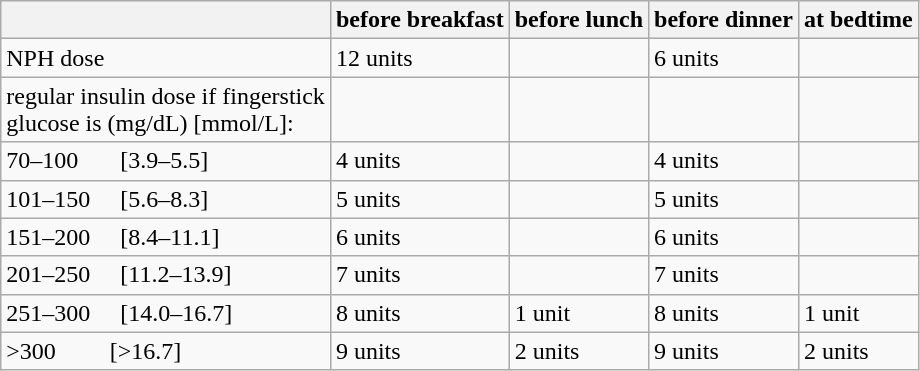<table class="wikitable">
<tr>
<th></th>
<th>before breakfast</th>
<th>before lunch</th>
<th>before dinner</th>
<th>at bedtime</th>
</tr>
<tr>
<td>NPH dose</td>
<td>12 units</td>
<td></td>
<td>6 units</td>
<td></td>
</tr>
<tr>
<td>regular insulin dose if fingerstick <br>glucose is (mg/dL) [mmol/L]:</td>
<td></td>
<td></td>
<td></td>
<td></td>
</tr>
<tr>
<td>70–100       [3.9–5.5]</td>
<td>4 units</td>
<td></td>
<td>4 units</td>
<td></td>
</tr>
<tr>
<td>101–150     [5.6–8.3]</td>
<td>5 units</td>
<td></td>
<td>5 units</td>
<td></td>
</tr>
<tr>
<td>151–200     [8.4–11.1]</td>
<td>6 units</td>
<td></td>
<td>6 units</td>
<td></td>
</tr>
<tr>
<td>201–250     [11.2–13.9]</td>
<td>7 units</td>
<td></td>
<td>7 units</td>
<td></td>
</tr>
<tr>
<td>251–300     [14.0–16.7]</td>
<td>8 units</td>
<td>1 unit</td>
<td>8 units</td>
<td>1 unit</td>
</tr>
<tr>
<td>>300         [>16.7]</td>
<td>9 units</td>
<td>2 units</td>
<td>9 units</td>
<td>2 units</td>
</tr>
</table>
